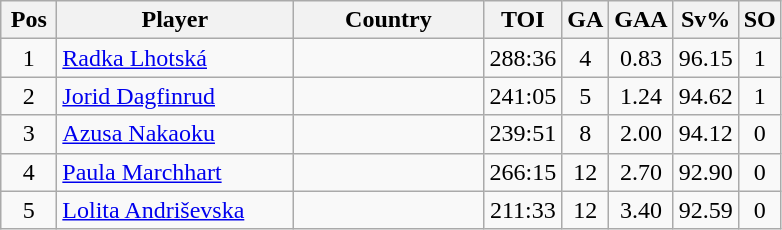<table class="wikitable sortable" style="text-align: center;">
<tr>
<th width=30>Pos</th>
<th width=150>Player</th>
<th width=120>Country</th>
<th width=20>TOI</th>
<th width=20>GA</th>
<th width=20>GAA</th>
<th width=20>Sv%</th>
<th width=20>SO</th>
</tr>
<tr>
<td>1</td>
<td align=left><a href='#'>Radka Lhotská</a></td>
<td align=left></td>
<td>288:36</td>
<td>4</td>
<td>0.83</td>
<td>96.15</td>
<td>1</td>
</tr>
<tr>
<td>2</td>
<td align=left><a href='#'>Jorid Dagfinrud</a></td>
<td align=left></td>
<td>241:05</td>
<td>5</td>
<td>1.24</td>
<td>94.62</td>
<td>1</td>
</tr>
<tr>
<td>3</td>
<td align=left><a href='#'>Azusa Nakaoku</a></td>
<td align=left></td>
<td>239:51</td>
<td>8</td>
<td>2.00</td>
<td>94.12</td>
<td>0</td>
</tr>
<tr>
<td>4</td>
<td align=left><a href='#'>Paula Marchhart</a></td>
<td align=left></td>
<td>266:15</td>
<td>12</td>
<td>2.70</td>
<td>92.90</td>
<td>0</td>
</tr>
<tr>
<td>5</td>
<td align=left><a href='#'>Lolita Andriševska</a></td>
<td align=left></td>
<td>211:33</td>
<td>12</td>
<td>3.40</td>
<td>92.59</td>
<td>0</td>
</tr>
</table>
